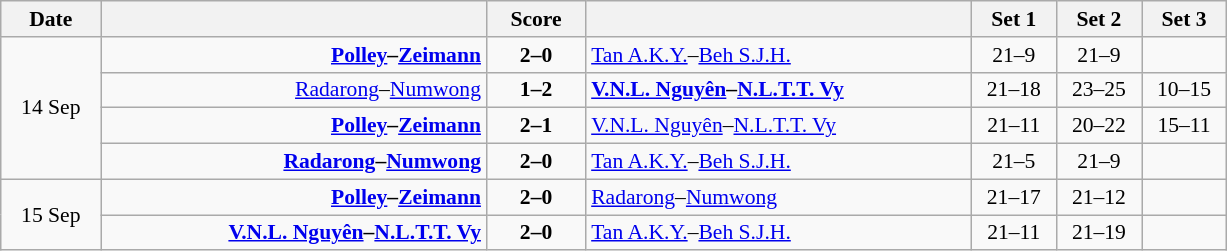<table class="wikitable" style="text-align: center; font-size:90% ">
<tr>
<th width="60">Date</th>
<th align="right" width="250"></th>
<th width="60">Score</th>
<th align="left" width="250"></th>
<th width="50">Set 1</th>
<th width="50">Set 2</th>
<th width="50">Set 3</th>
</tr>
<tr>
<td rowspan=4>14 Sep</td>
<td align=right><strong><a href='#'>Polley</a>–<a href='#'>Zeimann</a> </strong></td>
<td align=center><strong>2–0</strong></td>
<td align=left> <a href='#'>Tan A.K.Y.</a>–<a href='#'>Beh S.J.H.</a></td>
<td>21–9</td>
<td>21–9</td>
<td></td>
</tr>
<tr>
<td align=right><a href='#'>Radarong</a>–<a href='#'>Numwong</a> </td>
<td align=center><strong>1–2</strong></td>
<td align=left><strong> <a href='#'>V.N.L. Nguyên</a>–<a href='#'>N.L.T.T. Vy</a></strong></td>
<td>21–18</td>
<td>23–25</td>
<td>10–15</td>
</tr>
<tr>
<td align=right><strong><a href='#'>Polley</a>–<a href='#'>Zeimann</a> </strong></td>
<td align=center><strong>2–1</strong></td>
<td align=left> <a href='#'>V.N.L. Nguyên</a>–<a href='#'>N.L.T.T. Vy</a></td>
<td>21–11</td>
<td>20–22</td>
<td>15–11</td>
</tr>
<tr>
<td align=right><strong><a href='#'>Radarong</a>–<a href='#'>Numwong</a> </strong></td>
<td align=center><strong>2–0</strong></td>
<td align=left> <a href='#'>Tan A.K.Y.</a>–<a href='#'>Beh S.J.H.</a></td>
<td>21–5</td>
<td>21–9</td>
<td></td>
</tr>
<tr>
<td rowspan=2>15 Sep</td>
<td align=right><strong><a href='#'>Polley</a>–<a href='#'>Zeimann</a> </strong></td>
<td align=center><strong>2–0</strong></td>
<td align=left> <a href='#'>Radarong</a>–<a href='#'>Numwong</a></td>
<td>21–17</td>
<td>21–12</td>
<td></td>
</tr>
<tr>
<td align=right><strong><a href='#'>V.N.L. Nguyên</a>–<a href='#'>N.L.T.T. Vy</a> </strong></td>
<td align=center><strong>2–0</strong></td>
<td align=left> <a href='#'>Tan A.K.Y.</a>–<a href='#'>Beh S.J.H.</a></td>
<td>21–11</td>
<td>21–19</td>
<td></td>
</tr>
</table>
